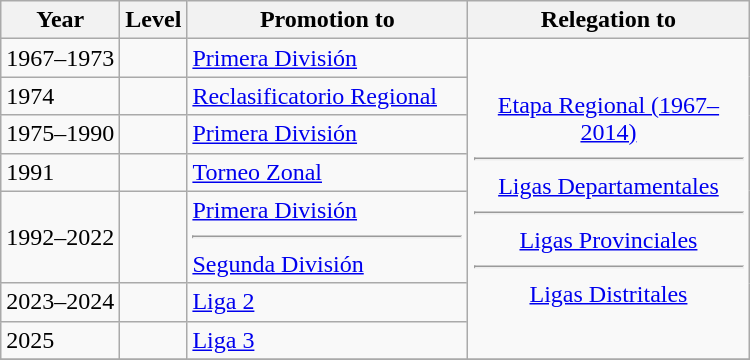<table class="wikitable sortable">
<tr>
<th width=>Year</th>
<th width=>Level</th>
<th width=180px>Promotion to</th>
<th width=180px>Relegation to</th>
</tr>
<tr>
<td>1967–1973</td>
<td></td>
<td><a href='#'>Primera División</a></td>
<td rowspan=7 colspan="1" align=center><a href='#'>Etapa Regional (1967–2014)</a><hr><a href='#'>Ligas Departamentales</a><hr><a href='#'>Ligas Provinciales</a><hr><a href='#'>Ligas Distritales</a></td>
</tr>
<tr>
<td>1974</td>
<td></td>
<td><a href='#'>Reclasificatorio Regional</a></td>
</tr>
<tr>
<td>1975–1990</td>
<td></td>
<td><a href='#'>Primera División</a></td>
</tr>
<tr>
<td>1991</td>
<td></td>
<td><a href='#'>Torneo Zonal</a></td>
</tr>
<tr>
<td>1992–2022</td>
<td></td>
<td><a href='#'>Primera División</a> <hr><a href='#'>Segunda División</a> </td>
</tr>
<tr>
<td>2023–2024</td>
<td></td>
<td><a href='#'>Liga 2</a></td>
</tr>
<tr>
<td>2025</td>
<td></td>
<td><a href='#'>Liga 3</a></td>
</tr>
<tr>
</tr>
</table>
